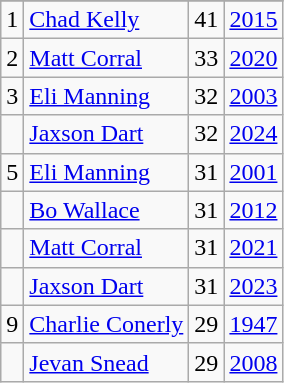<table class="wikitable">
<tr>
</tr>
<tr>
<td>1</td>
<td><a href='#'>Chad Kelly</a></td>
<td><abbr>41</abbr></td>
<td><a href='#'>2015</a></td>
</tr>
<tr>
<td>2</td>
<td><a href='#'>Matt Corral</a></td>
<td><abbr>33</abbr></td>
<td><a href='#'>2020</a></td>
</tr>
<tr>
<td>3</td>
<td><a href='#'>Eli Manning</a></td>
<td><abbr>32</abbr></td>
<td><a href='#'>2003</a></td>
</tr>
<tr>
<td></td>
<td><a href='#'>Jaxson Dart</a></td>
<td><abbr>32</abbr></td>
<td><a href='#'>2024</a></td>
</tr>
<tr>
<td>5</td>
<td><a href='#'>Eli Manning</a></td>
<td><abbr>31</abbr></td>
<td><a href='#'>2001</a></td>
</tr>
<tr>
<td></td>
<td><a href='#'>Bo Wallace</a></td>
<td><abbr>31</abbr></td>
<td><a href='#'>2012</a></td>
</tr>
<tr>
<td></td>
<td><a href='#'>Matt Corral</a></td>
<td><abbr>31</abbr></td>
<td><a href='#'>2021</a></td>
</tr>
<tr>
<td></td>
<td><a href='#'>Jaxson Dart</a></td>
<td><abbr>31</abbr></td>
<td><a href='#'>2023</a></td>
</tr>
<tr>
<td>9</td>
<td><a href='#'>Charlie Conerly</a></td>
<td><abbr>29</abbr></td>
<td><a href='#'>1947</a></td>
</tr>
<tr>
<td></td>
<td><a href='#'>Jevan Snead</a></td>
<td><abbr>29</abbr></td>
<td><a href='#'>2008</a></td>
</tr>
</table>
